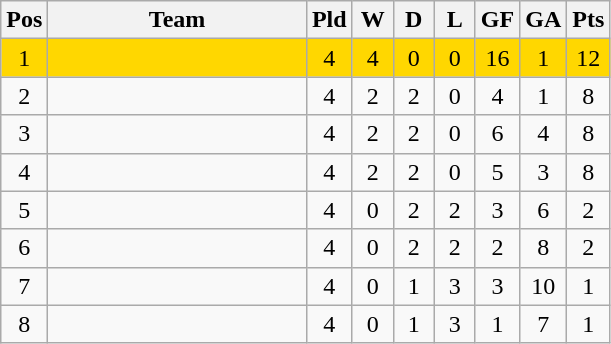<table class="wikitable" style="text-align: center;">
<tr>
<th width="20">Pos</th>
<th width="165">Team</th>
<th width="20">Pld</th>
<th width="20">W</th>
<th width="20">D</th>
<th width="20">L</th>
<th width="20">GF</th>
<th width="20">GA</th>
<th width="20">Pts</th>
</tr>
<tr style="background-color:GOLD;">
<td>1</td>
<td style="text-align:left;"></td>
<td>4</td>
<td>4</td>
<td>0</td>
<td>0</td>
<td>16</td>
<td>1</td>
<td>12</td>
</tr>
<tr>
<td>2</td>
<td style="text-align:left;"></td>
<td>4</td>
<td>2</td>
<td>2</td>
<td>0</td>
<td>4</td>
<td>1</td>
<td>8</td>
</tr>
<tr>
<td>3</td>
<td style="text-align:left;"></td>
<td>4</td>
<td>2</td>
<td>2</td>
<td>0</td>
<td>6</td>
<td>4</td>
<td>8</td>
</tr>
<tr>
<td>4</td>
<td style="text-align:left;"></td>
<td>4</td>
<td>2</td>
<td>2</td>
<td>0</td>
<td>5</td>
<td>3</td>
<td>8</td>
</tr>
<tr>
<td>5</td>
<td style="text-align:left;"></td>
<td>4</td>
<td>0</td>
<td>2</td>
<td>2</td>
<td>3</td>
<td>6</td>
<td>2</td>
</tr>
<tr>
<td>6</td>
<td style="text-align:left;"></td>
<td>4</td>
<td>0</td>
<td>2</td>
<td>2</td>
<td>2</td>
<td>8</td>
<td>2</td>
</tr>
<tr>
<td>7</td>
<td style="text-align:left;"></td>
<td>4</td>
<td>0</td>
<td>1</td>
<td>3</td>
<td>3</td>
<td>10</td>
<td>1</td>
</tr>
<tr>
<td>8</td>
<td style="text-align:left;"></td>
<td>4</td>
<td>0</td>
<td>1</td>
<td>3</td>
<td>1</td>
<td>7</td>
<td>1</td>
</tr>
</table>
